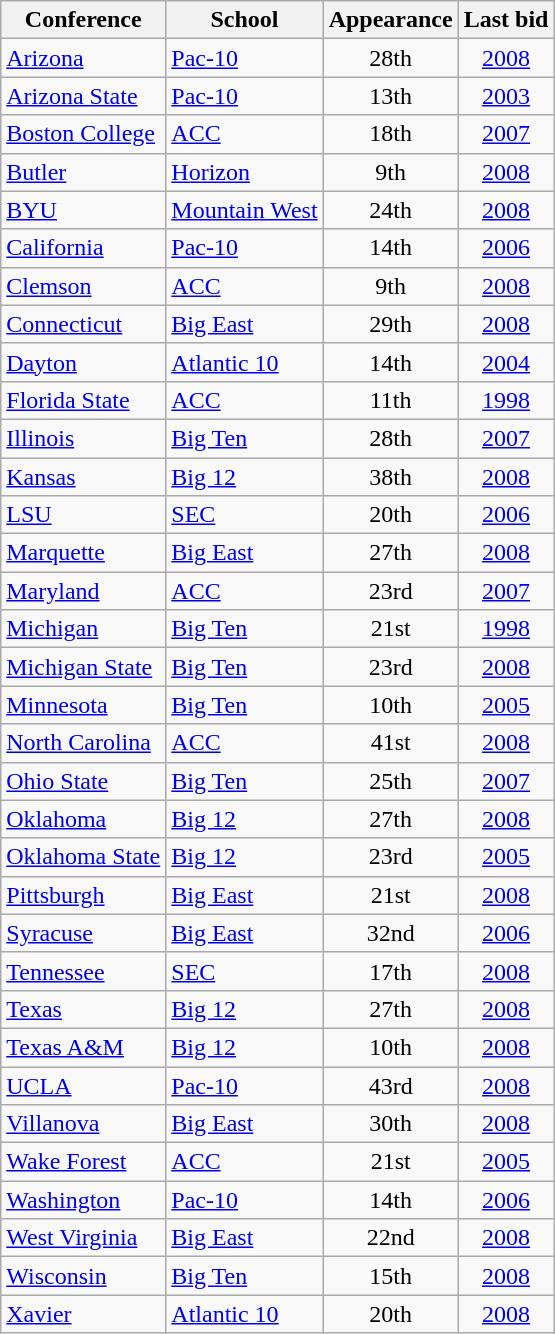<table class="wikitable sortable" style="text-align: center;">
<tr>
<th>Conference</th>
<th>School</th>
<th data-sort-type="number">Appearance</th>
<th>Last bid</th>
</tr>
<tr>
<td align=left><a href='#'>Arizona</a></td>
<td align=left><a href='#'>Pac-10</a></td>
<td>28th</td>
<td><a href='#'>2008</a></td>
</tr>
<tr>
<td align=left><a href='#'>Arizona State</a></td>
<td align=left><a href='#'>Pac-10</a></td>
<td>13th</td>
<td><a href='#'>2003</a></td>
</tr>
<tr>
<td align=left><a href='#'>Boston College</a></td>
<td align=left><a href='#'>ACC</a></td>
<td>18th</td>
<td><a href='#'>2007</a></td>
</tr>
<tr>
<td align=left><a href='#'>Butler</a></td>
<td align=left><a href='#'>Horizon</a></td>
<td>9th</td>
<td><a href='#'>2008</a></td>
</tr>
<tr>
<td align=left><a href='#'>BYU</a></td>
<td align=left><a href='#'>Mountain West</a></td>
<td>24th</td>
<td><a href='#'>2008</a></td>
</tr>
<tr>
<td align=left><a href='#'>California</a></td>
<td align=left><a href='#'>Pac-10</a></td>
<td>14th</td>
<td><a href='#'>2006</a></td>
</tr>
<tr>
<td align=left><a href='#'>Clemson</a></td>
<td align=left><a href='#'>ACC</a></td>
<td>9th</td>
<td><a href='#'>2008</a></td>
</tr>
<tr>
<td align=left><a href='#'>Connecticut</a></td>
<td align=left><a href='#'>Big East</a></td>
<td>29th</td>
<td><a href='#'>2008</a></td>
</tr>
<tr>
<td align=left><a href='#'>Dayton</a></td>
<td align=left><a href='#'>Atlantic 10</a></td>
<td>14th</td>
<td><a href='#'>2004</a></td>
</tr>
<tr>
<td align=left><a href='#'>Florida State</a></td>
<td align=left><a href='#'>ACC</a></td>
<td>11th</td>
<td><a href='#'>1998</a></td>
</tr>
<tr>
<td align=left><a href='#'>Illinois</a></td>
<td align=left><a href='#'>Big Ten</a></td>
<td>28th</td>
<td><a href='#'>2007</a></td>
</tr>
<tr>
<td align=left><a href='#'>Kansas</a></td>
<td align=left><a href='#'>Big 12</a></td>
<td>38th</td>
<td><a href='#'>2008</a></td>
</tr>
<tr>
<td align=left><a href='#'>LSU</a></td>
<td align=left><a href='#'>SEC</a></td>
<td>20th</td>
<td><a href='#'>2006</a></td>
</tr>
<tr>
<td align=left><a href='#'>Marquette</a></td>
<td align=left><a href='#'>Big East</a></td>
<td>27th</td>
<td><a href='#'>2008</a></td>
</tr>
<tr>
<td align=left><a href='#'>Maryland</a></td>
<td align=left><a href='#'>ACC</a></td>
<td>23rd</td>
<td><a href='#'>2007</a></td>
</tr>
<tr>
<td align=left><a href='#'>Michigan</a></td>
<td align=left><a href='#'>Big Ten</a></td>
<td>21st</td>
<td><a href='#'>1998</a></td>
</tr>
<tr>
<td align=left><a href='#'>Michigan State</a></td>
<td align=left><a href='#'>Big Ten</a></td>
<td>23rd</td>
<td><a href='#'>2008</a></td>
</tr>
<tr>
<td align=left><a href='#'>Minnesota</a></td>
<td align=left><a href='#'>Big Ten</a></td>
<td>10th</td>
<td><a href='#'>2005</a></td>
</tr>
<tr>
<td align=left><a href='#'>North Carolina</a></td>
<td align=left><a href='#'>ACC</a></td>
<td>41st</td>
<td><a href='#'>2008</a></td>
</tr>
<tr>
<td align=left><a href='#'>Ohio State</a></td>
<td align=left><a href='#'>Big Ten</a></td>
<td>25th</td>
<td><a href='#'>2007</a></td>
</tr>
<tr>
<td align=left><a href='#'>Oklahoma</a></td>
<td align=left><a href='#'>Big 12</a></td>
<td>27th</td>
<td><a href='#'>2008</a></td>
</tr>
<tr>
<td align=left><a href='#'>Oklahoma State</a></td>
<td align=left><a href='#'>Big 12</a></td>
<td>23rd</td>
<td><a href='#'>2005</a></td>
</tr>
<tr>
<td align=left><a href='#'>Pittsburgh</a></td>
<td align=left><a href='#'>Big East</a></td>
<td>21st</td>
<td><a href='#'>2008</a></td>
</tr>
<tr>
<td align=left><a href='#'>Syracuse</a></td>
<td align=left><a href='#'>Big East</a></td>
<td>32nd</td>
<td><a href='#'>2006</a></td>
</tr>
<tr>
<td align=left><a href='#'>Tennessee</a></td>
<td align=left><a href='#'>SEC</a></td>
<td>17th</td>
<td><a href='#'>2008</a></td>
</tr>
<tr>
<td align=left><a href='#'>Texas</a></td>
<td align=left><a href='#'>Big 12</a></td>
<td>27th</td>
<td><a href='#'>2008</a></td>
</tr>
<tr>
<td align=left><a href='#'>Texas A&M</a></td>
<td align=left><a href='#'>Big 12</a></td>
<td>10th</td>
<td><a href='#'>2008</a></td>
</tr>
<tr>
<td align=left><a href='#'>UCLA</a></td>
<td align=left><a href='#'>Pac-10</a></td>
<td>43rd</td>
<td><a href='#'>2008</a></td>
</tr>
<tr>
<td align=left><a href='#'>Villanova</a></td>
<td align=left><a href='#'>Big East</a></td>
<td>30th</td>
<td><a href='#'>2008</a></td>
</tr>
<tr>
<td align=left><a href='#'>Wake Forest</a></td>
<td align=left><a href='#'>ACC</a></td>
<td>21st</td>
<td><a href='#'>2005</a></td>
</tr>
<tr>
<td align=left><a href='#'>Washington</a></td>
<td align=left><a href='#'>Pac-10</a></td>
<td>14th</td>
<td><a href='#'>2006</a></td>
</tr>
<tr>
<td align=left><a href='#'>West Virginia</a></td>
<td align=left><a href='#'>Big East</a></td>
<td>22nd</td>
<td><a href='#'>2008</a></td>
</tr>
<tr>
<td align=left><a href='#'>Wisconsin</a></td>
<td align=left><a href='#'>Big Ten</a></td>
<td>15th</td>
<td><a href='#'>2008</a></td>
</tr>
<tr>
<td align=left><a href='#'>Xavier</a></td>
<td align=left><a href='#'>Atlantic 10</a></td>
<td>20th</td>
<td><a href='#'>2008</a></td>
</tr>
</table>
